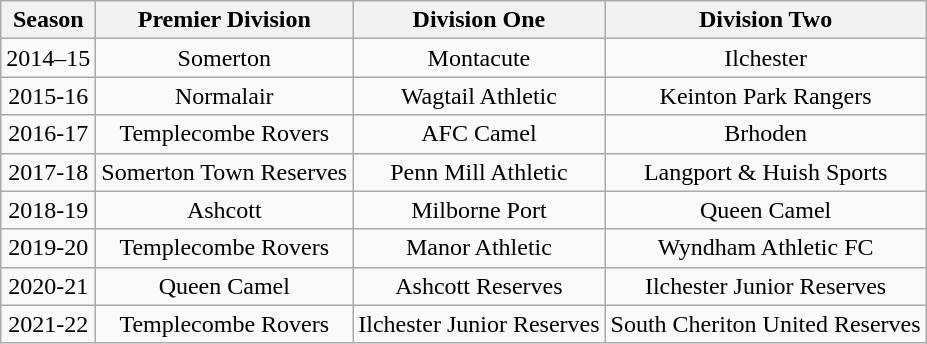<table class="wikitable" style="text-align: center">
<tr>
<th>Season</th>
<th>Premier Division</th>
<th>Division One</th>
<th>Division Two</th>
</tr>
<tr>
<td>2014–15</td>
<td>Somerton</td>
<td>Montacute</td>
<td>Ilchester</td>
</tr>
<tr>
<td>2015-16</td>
<td>Normalair</td>
<td>Wagtail Athletic</td>
<td>Keinton Park Rangers</td>
</tr>
<tr>
<td>2016-17</td>
<td>Templecombe Rovers</td>
<td>AFC Camel</td>
<td>Brhoden</td>
</tr>
<tr>
<td>2017-18</td>
<td>Somerton Town Reserves</td>
<td>Penn Mill Athletic</td>
<td>Langport & Huish Sports</td>
</tr>
<tr>
<td>2018-19</td>
<td>Ashcott</td>
<td>Milborne Port</td>
<td>Queen Camel</td>
</tr>
<tr>
<td>2019-20</td>
<td>Templecombe Rovers</td>
<td>Manor Athletic</td>
<td>Wyndham Athletic FC</td>
</tr>
<tr>
<td>2020-21</td>
<td>Queen Camel</td>
<td>Ashcott Reserves</td>
<td>Ilchester Junior Reserves</td>
</tr>
<tr>
<td>2021-22</td>
<td>Templecombe Rovers</td>
<td>Ilchester Junior Reserves</td>
<td>South Cheriton United Reserves</td>
</tr>
</table>
